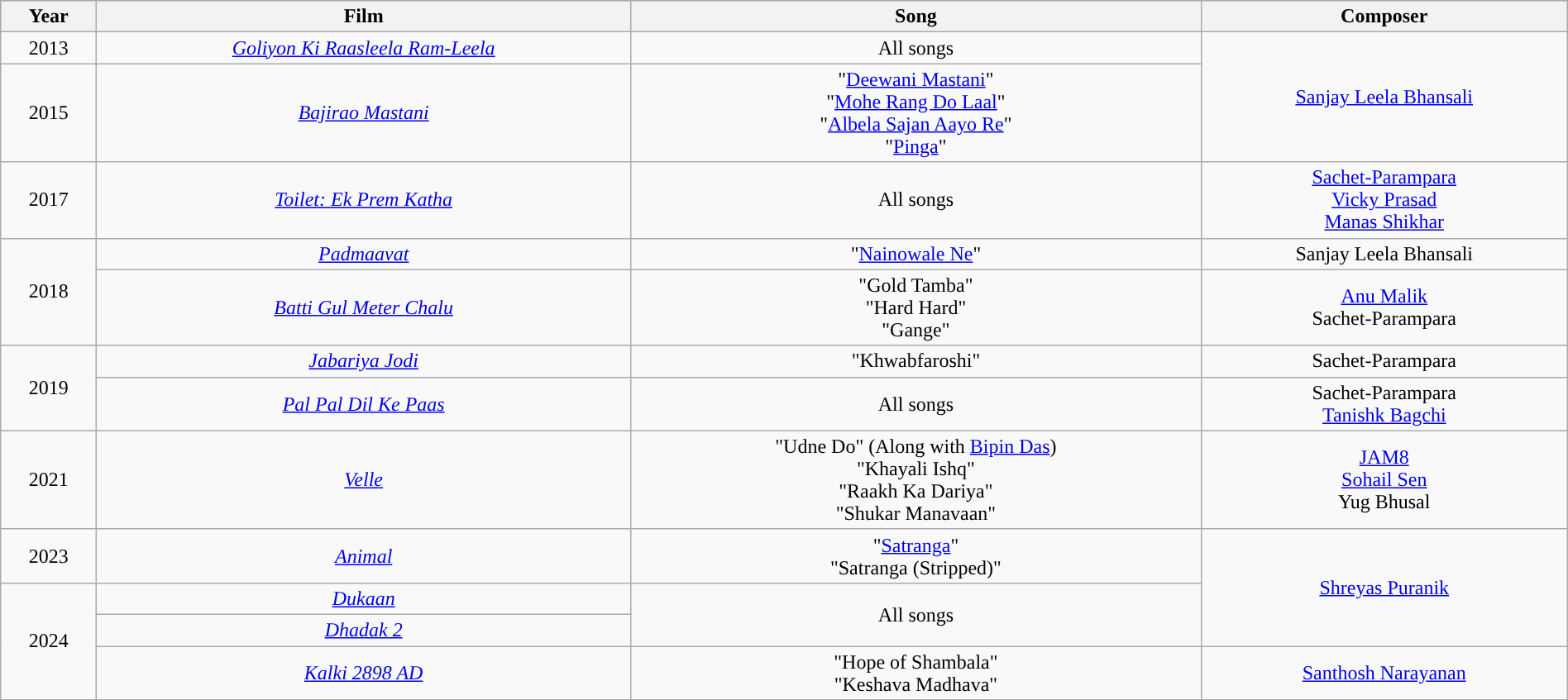<table class="wikitable" style="width: 100%; text-align: center;">
<tr style="background:#ccc; text-align:center;">
<th>Year</th>
<th>Film</th>
<th>Song</th>
<th>Composer</th>
</tr>
<tr>
<td>2013</td>
<td><em><a href='#'>Goliyon Ki Raasleela Ram-Leela</a></em></td>
<td>All songs</td>
<td rowspan=2><a href='#'>Sanjay Leela Bhansali</a></td>
</tr>
<tr>
<td>2015</td>
<td><em><a href='#'>Bajirao Mastani</a></em></td>
<td>"<a href='#'>Deewani Mastani</a>"<br>"<a href='#'>Mohe Rang Do Laal</a>"<br>"<a href='#'>Albela Sajan Aayo Re</a>"<br>"<a href='#'>Pinga</a>"</td>
</tr>
<tr>
<td>2017</td>
<td><em><a href='#'>Toilet: Ek Prem Katha</a></em></td>
<td>All songs</td>
<td><a href='#'>Sachet-Parampara</a><br><a href='#'>Vicky Prasad</a><br><a href='#'>Manas Shikhar</a></td>
</tr>
<tr>
<td rowspan=2>2018</td>
<td><em><a href='#'>Padmaavat</a></em></td>
<td>"<a href='#'>Nainowale Ne</a>"</td>
<td>Sanjay Leela Bhansali</td>
</tr>
<tr>
<td><em><a href='#'>Batti Gul Meter Chalu</a></em></td>
<td>"Gold Tamba"<br>"Hard Hard"<br>"Gange"</td>
<td><a href='#'>Anu Malik</a><br>Sachet-Parampara</td>
</tr>
<tr>
<td rowspan=2>2019</td>
<td><em><a href='#'>Jabariya Jodi</a></em></td>
<td>"Khwabfaroshi"</td>
<td>Sachet-Parampara</td>
</tr>
<tr>
<td><em><a href='#'>Pal Pal Dil Ke Paas</a></em></td>
<td>All songs</td>
<td>Sachet-Parampara<br><a href='#'>Tanishk Bagchi</a></td>
</tr>
<tr>
<td>2021</td>
<td><em><a href='#'>Velle</a></em></td>
<td>"Udne Do" (Along with <a href='#'>Bipin Das</a>)<br>"Khayali Ishq"<br>"Raakh Ka Dariya"<br>"Shukar Manavaan"</td>
<td><a href='#'>JAM8</a><br><a href='#'>Sohail Sen</a><br>Yug Bhusal</td>
</tr>
<tr>
<td>2023</td>
<td><em><a href='#'>Animal</a></em></td>
<td>"<a href='#'>Satranga</a>"<br>"Satranga (Stripped)"</td>
<td rowspan=3><a href='#'>Shreyas Puranik</a></td>
</tr>
<tr>
<td rowspan=3>2024</td>
<td><em><a href='#'>Dukaan</a></em></td>
<td rowspan=2>All songs</td>
</tr>
<tr>
<td><em><a href='#'>Dhadak 2</a></em>  </td>
</tr>
<tr>
<td><em><a href='#'>Kalki 2898 AD</a></em></td>
<td>"Hope of Shambala"<br>"Keshava Madhava"</td>
<td><a href='#'>Santhosh Narayanan</a></td>
</tr>
</table>
